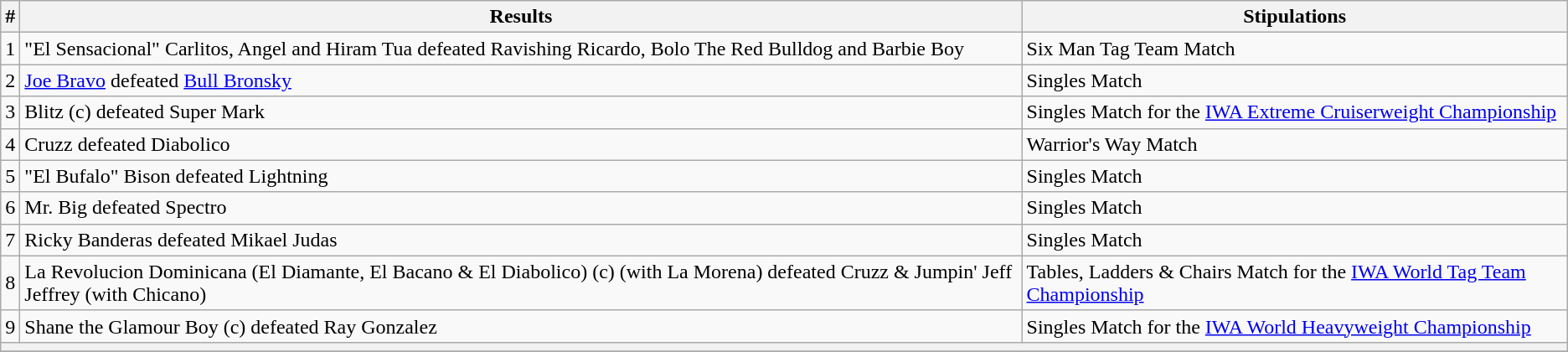<table class="wikitable">
<tr>
<th>#</th>
<th>Results</th>
<th>Stipulations</th>
</tr>
<tr>
<td>1</td>
<td>"El Sensacional" Carlitos, Angel and Hiram Tua defeated Ravishing Ricardo, Bolo The Red Bulldog and Barbie Boy</td>
<td>Six Man Tag Team Match</td>
</tr>
<tr>
<td>2</td>
<td><a href='#'>Joe Bravo</a> defeated <a href='#'>Bull Bronsky</a></td>
<td>Singles Match</td>
</tr>
<tr>
<td>3</td>
<td>Blitz (c) defeated Super Mark</td>
<td>Singles Match for the <a href='#'>IWA Extreme Cruiserweight Championship</a></td>
</tr>
<tr>
<td>4</td>
<td>Cruzz defeated Diabolico</td>
<td>Warrior's Way Match</td>
</tr>
<tr>
<td>5</td>
<td>"El Bufalo" Bison defeated Lightning</td>
<td>Singles Match</td>
</tr>
<tr>
<td>6</td>
<td>Mr. Big defeated Spectro</td>
<td>Singles Match</td>
</tr>
<tr>
<td>7</td>
<td>Ricky Banderas defeated Mikael Judas</td>
<td>Singles Match</td>
</tr>
<tr>
<td>8</td>
<td>La Revolucion Dominicana (El Diamante, El Bacano & El Diabolico) (c) (with La Morena) defeated Cruzz & Jumpin' Jeff Jeffrey (with Chicano)</td>
<td>Tables, Ladders & Chairs Match for the <a href='#'>IWA World Tag Team Championship</a></td>
</tr>
<tr>
<td>9</td>
<td>Shane the Glamour Boy (c) defeated Ray Gonzalez</td>
<td>Singles Match for the <a href='#'>IWA World Heavyweight Championship</a></td>
</tr>
<tr>
<th colspan="3"></th>
</tr>
<tr>
</tr>
</table>
